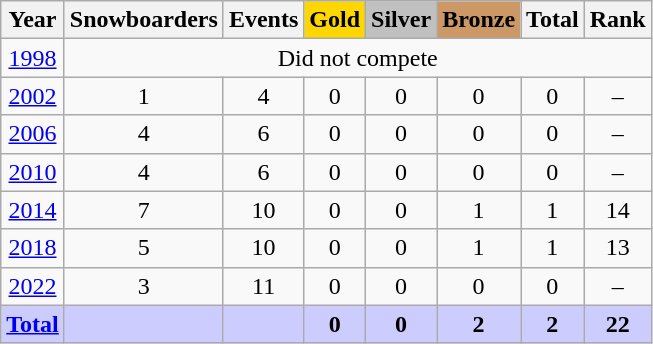<table class="wikitable sortable collapsible collapsed">
<tr>
<th>Year</th>
<th>Snowboarders</th>
<th>Events</th>
<th style="text-align:center; background-color:gold;"><strong>Gold</strong></th>
<th style="text-align:center; background-color:silver;"><strong>Silver</strong></th>
<th style="text-align:center; background-color:#c96;"><strong>Bronze</strong></th>
<th>Total</th>
<th>Rank</th>
</tr>
<tr style="text-align:center">
<td><a href='#'>1998</a></td>
<td colspan=7>Did not compete</td>
</tr>
<tr style="text-align:center">
<td><a href='#'>2002</a></td>
<td>1</td>
<td>4</td>
<td>0</td>
<td>0</td>
<td>0</td>
<td>0</td>
<td>–</td>
</tr>
<tr style="text-align:center">
<td><a href='#'>2006</a></td>
<td>4</td>
<td>6</td>
<td>0</td>
<td>0</td>
<td>0</td>
<td>0</td>
<td>–</td>
</tr>
<tr style="text-align:center">
<td><a href='#'>2010</a></td>
<td>4</td>
<td>6</td>
<td>0</td>
<td>0</td>
<td>0</td>
<td>0</td>
<td>–</td>
</tr>
<tr style="text-align:center">
<td><a href='#'>2014</a></td>
<td>7</td>
<td>10</td>
<td>0</td>
<td>0</td>
<td>1</td>
<td>1</td>
<td>14</td>
</tr>
<tr style="text-align:center">
<td><a href='#'>2018</a></td>
<td>5</td>
<td>10</td>
<td>0</td>
<td>0</td>
<td>1</td>
<td>1</td>
<td>13</td>
</tr>
<tr style="text-align:center">
<td><a href='#'>2022</a></td>
<td>3</td>
<td>11</td>
<td>0</td>
<td>0</td>
<td>0</td>
<td>0</td>
<td>–</td>
</tr>
<tr style="text-align:center; background-color:#ccf;">
<td><strong><a href='#'>Total</a></strong></td>
<td></td>
<td></td>
<td><strong>0</strong></td>
<td><strong>0</strong></td>
<td><strong>2</strong></td>
<td><strong>2</strong></td>
<td><strong>22</strong></td>
</tr>
</table>
